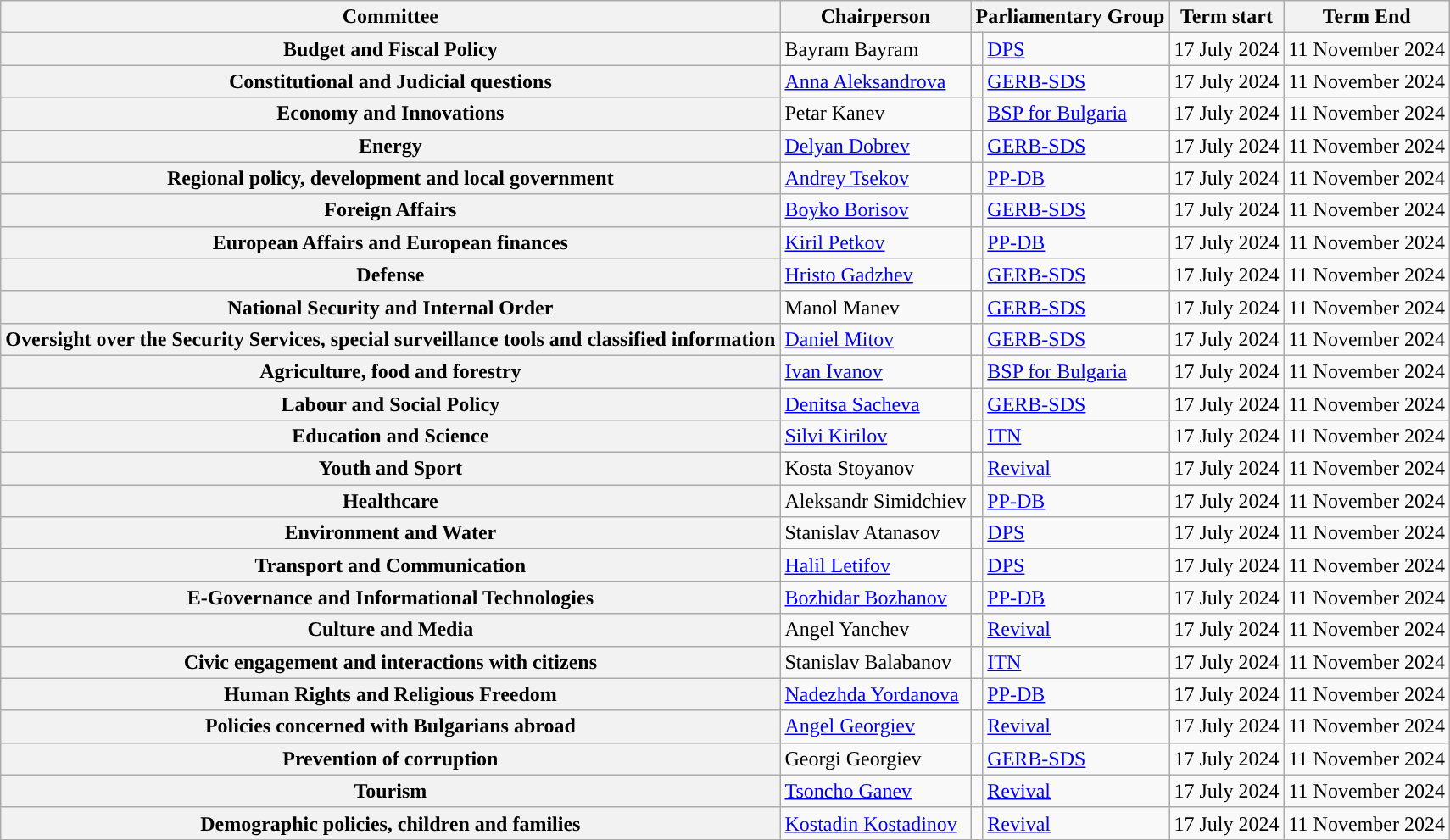<table class="wikitable plainrowheaders">
<tr>
<th>Committee</th>
<th>Chairperson</th>
<th colspan="2">Parliamentary Group</th>
<th>Term start</th>
<th>Term End</th>
</tr>
<tr>
<th scope="row">Budget and Fiscal Policy</th>
<td>Bayram Bayram</td>
<td style="background:"></td>
<td><a href='#'>DPS</a></td>
<td>17 July 2024</td>
<td>11 November 2024</td>
</tr>
<tr>
<th scope="row">Constitutional and Judicial questions</th>
<td><a href='#'>Anna Aleksandrova</a></td>
<td style="background:"></td>
<td><a href='#'>GERB-SDS</a></td>
<td>17 July 2024</td>
<td>11 November 2024</td>
</tr>
<tr>
<th scope="row">Economy and Innovations</th>
<td>Petar Kanev</td>
<td style="background:"></td>
<td><a href='#'>BSP for Bulgaria</a></td>
<td>17 July 2024</td>
<td>11 November 2024</td>
</tr>
<tr>
<th scope="row">Energy</th>
<td><a href='#'>Delyan Dobrev</a></td>
<td style="background:"></td>
<td><a href='#'>GERB-SDS</a></td>
<td>17 July 2024</td>
<td>11 November 2024</td>
</tr>
<tr>
<th scope="row">Regional policy, development and local government</th>
<td><a href='#'>Andrey Tsekov</a></td>
<td style="background:"></td>
<td><a href='#'>PP-DB</a></td>
<td>17 July 2024</td>
<td>11 November 2024</td>
</tr>
<tr>
<th scope="row">Foreign Affairs</th>
<td><a href='#'>Boyko Borisov</a></td>
<td style="background:"></td>
<td><a href='#'>GERB-SDS</a></td>
<td>17 July 2024</td>
<td>11 November 2024</td>
</tr>
<tr>
<th scope="row">European Affairs and European finances</th>
<td><a href='#'>Kiril Petkov</a></td>
<td style="background:"></td>
<td><a href='#'>PP-DB</a></td>
<td>17 July 2024</td>
<td>11 November 2024</td>
</tr>
<tr>
<th scope="row">Defense</th>
<td><a href='#'>Hristo Gadzhev</a></td>
<td style="background:"></td>
<td><a href='#'>GERB-SDS</a></td>
<td>17 July 2024</td>
<td>11 November 2024</td>
</tr>
<tr>
<th scope="row">National Security and Internal Order</th>
<td>Manol Manev</td>
<td style="background:"></td>
<td><a href='#'>GERB-SDS</a></td>
<td>17 July 2024</td>
<td>11 November 2024</td>
</tr>
<tr>
<th scope="row">Oversight over the Security Services, special surveillance tools and classified information</th>
<td><a href='#'>Daniel Mitov</a></td>
<td style="background:"></td>
<td><a href='#'>GERB-SDS</a></td>
<td>17 July 2024</td>
<td>11 November 2024</td>
</tr>
<tr>
<th scope="row">Agriculture, food and forestry</th>
<td><a href='#'>Ivan Ivanov</a></td>
<td style="background:"></td>
<td><a href='#'>BSP for Bulgaria</a></td>
<td>17 July 2024</td>
<td>11 November 2024</td>
</tr>
<tr>
<th scope="row">Labour and Social Policy</th>
<td><a href='#'>Denitsa Sacheva</a></td>
<td style="background:"></td>
<td><a href='#'>GERB-SDS</a></td>
<td>17 July 2024</td>
<td>11 November 2024</td>
</tr>
<tr>
<th scope="row">Education and Science</th>
<td><a href='#'>Silvi Kirilov</a></td>
<td style="background:"></td>
<td><a href='#'>ITN</a></td>
<td>17 July 2024</td>
<td>11 November 2024</td>
</tr>
<tr>
<th scope="row">Youth and Sport</th>
<td>Kosta Stoyanov</td>
<td style="background:"></td>
<td><a href='#'>Revival</a></td>
<td>17 July 2024</td>
<td>11 November 2024</td>
</tr>
<tr>
<th scope="row">Healthcare</th>
<td>Aleksandr Simidchiev</td>
<td style="background:"></td>
<td><a href='#'>PP-DB</a></td>
<td>17 July 2024</td>
<td>11 November 2024</td>
</tr>
<tr>
<th scope="row">Environment and Water</th>
<td>Stanislav Atanasov</td>
<td style="background:"></td>
<td><a href='#'>DPS</a></td>
<td>17 July 2024</td>
<td>11 November 2024</td>
</tr>
<tr>
<th scope="row">Transport and Communication</th>
<td><a href='#'>Halil Letifov</a></td>
<td style="background:"></td>
<td><a href='#'>DPS</a></td>
<td>17 July 2024</td>
<td>11 November 2024</td>
</tr>
<tr>
<th scope="row">E-Governance and Informational Technologies</th>
<td><a href='#'>Bozhidar Bozhanov</a></td>
<td style="background:"></td>
<td><a href='#'>PP-DB</a></td>
<td>17 July 2024</td>
<td>11 November 2024</td>
</tr>
<tr>
<th scope="row">Culture and Media</th>
<td>Angel Yanchev</td>
<td style="background:"></td>
<td><a href='#'>Revival</a></td>
<td>17 July 2024</td>
<td>11 November 2024</td>
</tr>
<tr>
<th scope="row">Civic engagement and interactions with citizens</th>
<td>Stanislav Balabanov</td>
<td style="background:"></td>
<td><a href='#'>ITN</a></td>
<td>17 July 2024</td>
<td>11 November 2024</td>
</tr>
<tr>
<th scope="row">Human Rights and Religious Freedom</th>
<td><a href='#'>Nadezhda Yordanova</a></td>
<td style="background:"></td>
<td><a href='#'>PP-DB</a></td>
<td>17 July 2024</td>
<td>11 November 2024</td>
</tr>
<tr>
<th scope="row">Policies concerned with Bulgarians abroad</th>
<td><a href='#'>Angel Georgiev</a></td>
<td style="background:"></td>
<td><a href='#'>Revival</a></td>
<td>17 July 2024</td>
<td>11 November 2024</td>
</tr>
<tr>
<th scope="row">Prevention of corruption</th>
<td>Georgi Georgiev</td>
<td style="background:"></td>
<td><a href='#'>GERB-SDS</a></td>
<td>17 July 2024</td>
<td>11 November 2024</td>
</tr>
<tr>
<th scope="row">Tourism</th>
<td><a href='#'>Tsoncho Ganev</a></td>
<td style="background:"></td>
<td><a href='#'>Revival</a></td>
<td>17 July 2024</td>
<td>11 November 2024</td>
</tr>
<tr>
<th scope="row">Demographic policies, children and families</th>
<td><a href='#'>Kostadin Kostadinov</a></td>
<td style="background:"></td>
<td><a href='#'>Revival</a></td>
<td>17 July 2024</td>
<td>11 November 2024</td>
</tr>
</table>
